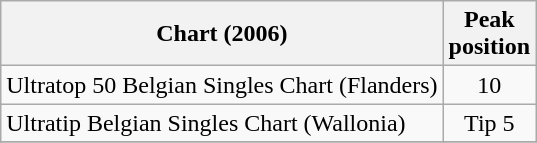<table class="wikitable sortable">
<tr>
<th>Chart (2006)</th>
<th>Peak<br>position</th>
</tr>
<tr>
<td>Ultratop 50 Belgian Singles Chart (Flanders)</td>
<td align="center">10</td>
</tr>
<tr>
<td>Ultratip Belgian Singles Chart (Wallonia)</td>
<td align="center">Tip 5</td>
</tr>
<tr>
</tr>
</table>
